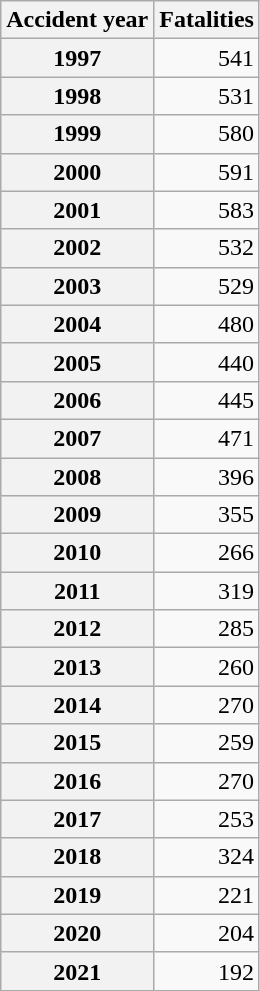<table class="wikitable sortable" style="text-align:right;">
<tr>
<th scope="col">Accident year</th>
<th scope="col">Fatalities</th>
</tr>
<tr>
<th scope="row">1997</th>
<td>541</td>
</tr>
<tr>
<th scope="row">1998</th>
<td>531</td>
</tr>
<tr>
<th scope="row">1999</th>
<td>580</td>
</tr>
<tr>
<th scope="row">2000</th>
<td>591</td>
</tr>
<tr>
<th scope="row">2001</th>
<td>583</td>
</tr>
<tr>
<th scope="row">2002</th>
<td>532</td>
</tr>
<tr>
<th scope="row">2003</th>
<td>529</td>
</tr>
<tr>
<th scope="row">2004</th>
<td>480</td>
</tr>
<tr>
<th scope="row">2005</th>
<td>440</td>
</tr>
<tr>
<th scope="row">2006</th>
<td>445</td>
</tr>
<tr>
<th scope="row">2007</th>
<td>471</td>
</tr>
<tr>
<th scope="row">2008</th>
<td>396</td>
</tr>
<tr>
<th scope="row">2009</th>
<td>355</td>
</tr>
<tr>
<th scope="row">2010</th>
<td>266</td>
</tr>
<tr>
<th scope="row">2011</th>
<td>319</td>
</tr>
<tr>
<th scope="row">2012</th>
<td>285</td>
</tr>
<tr>
<th scope="row">2013</th>
<td>260</td>
</tr>
<tr>
<th scope="row">2014</th>
<td>270</td>
</tr>
<tr>
<th scope="row">2015</th>
<td>259</td>
</tr>
<tr>
<th scope="row">2016</th>
<td>270</td>
</tr>
<tr>
<th scope="row">2017</th>
<td>253</td>
</tr>
<tr>
<th scope="row">2018</th>
<td>324</td>
</tr>
<tr>
<th scope="row">2019</th>
<td>221</td>
</tr>
<tr>
<th scope="row">2020</th>
<td>204</td>
</tr>
<tr>
<th>2021</th>
<td>192</td>
</tr>
</table>
